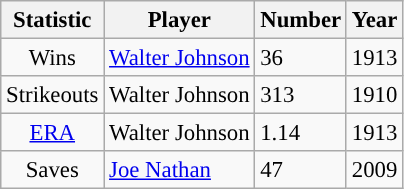<table class="wikitable" style="font-size: 95%; text-align:left;">
<tr>
<th>Statistic</th>
<th>Player</th>
<th>Number</th>
<th>Year</th>
</tr>
<tr>
<td align="center">Wins</td>
<td><a href='#'>Walter Johnson</a></td>
<td>36</td>
<td>1913</td>
</tr>
<tr>
<td align="center">Strikeouts</td>
<td>Walter Johnson</td>
<td>313</td>
<td>1910</td>
</tr>
<tr>
<td align="center"><a href='#'>ERA</a></td>
<td>Walter Johnson</td>
<td>1.14</td>
<td>1913</td>
</tr>
<tr>
<td align="center">Saves</td>
<td><a href='#'>Joe Nathan</a></td>
<td>47</td>
<td>2009</td>
</tr>
</table>
